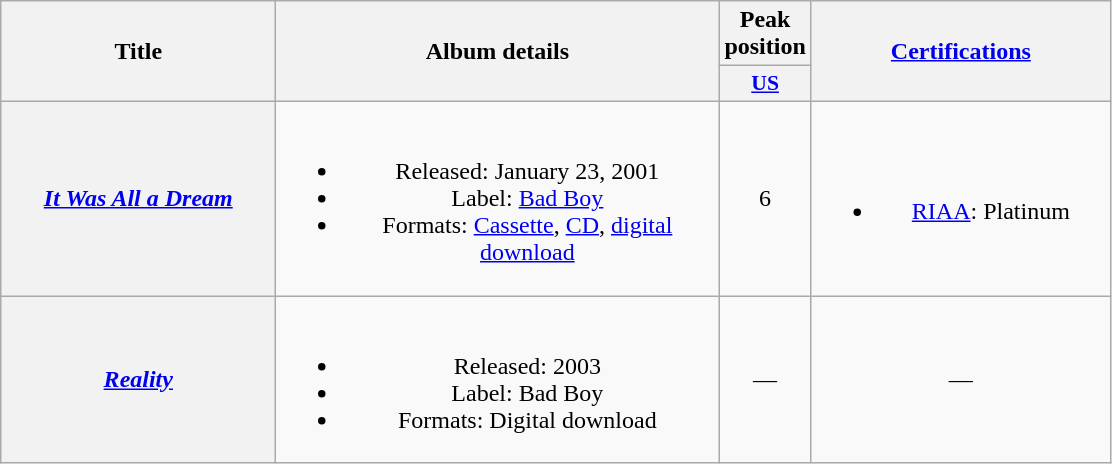<table class="wikitable plainrowheaders" style="text-align:center;">
<tr>
<th scope="col" rowspan="2" style="width:11em;">Title</th>
<th scope="col" rowspan="2" style="width:18em;">Album details</th>
<th scope="col" colspan="1">Peak position</th>
<th scope="col" rowspan="2" style="width:12em;"><a href='#'>Certifications</a></th>
</tr>
<tr>
<th scope="col" style="width:2.5em; font-size:90%;"><a href='#'>US</a><br></th>
</tr>
<tr>
<th scope="row"><em><a href='#'>It Was All a Dream</a></em></th>
<td><br><ul><li>Released: January 23, 2001</li><li>Label: <a href='#'>Bad Boy</a></li><li>Formats: <a href='#'>Cassette</a>, <a href='#'>CD</a>, <a href='#'>digital download</a></li></ul></td>
<td>6</td>
<td><br><ul><li><a href='#'>RIAA</a>: Platinum</li></ul></td>
</tr>
<tr>
<th scope="row"><em><a href='#'>Reality</a></em></th>
<td><br><ul><li>Released: 2003</li><li>Label: Bad Boy</li><li>Formats: Digital download</li></ul></td>
<td>—</td>
<td>—</td>
</tr>
</table>
